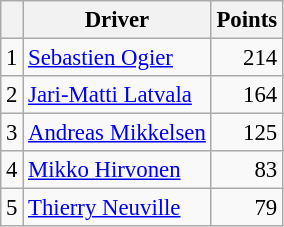<table class="wikitable" style="font-size: 95%;">
<tr>
<th></th>
<th>Driver</th>
<th>Points</th>
</tr>
<tr>
<td>1</td>
<td> <a href='#'>Sebastien Ogier</a></td>
<td align="right">214</td>
</tr>
<tr>
<td>2</td>
<td> <a href='#'>Jari-Matti Latvala</a></td>
<td align="right">164</td>
</tr>
<tr>
<td>3</td>
<td> <a href='#'>Andreas Mikkelsen</a></td>
<td align="right">125</td>
</tr>
<tr>
<td>4</td>
<td> <a href='#'>Mikko Hirvonen</a></td>
<td align="right">83</td>
</tr>
<tr>
<td>5</td>
<td> <a href='#'>Thierry Neuville</a></td>
<td align="right">79</td>
</tr>
</table>
